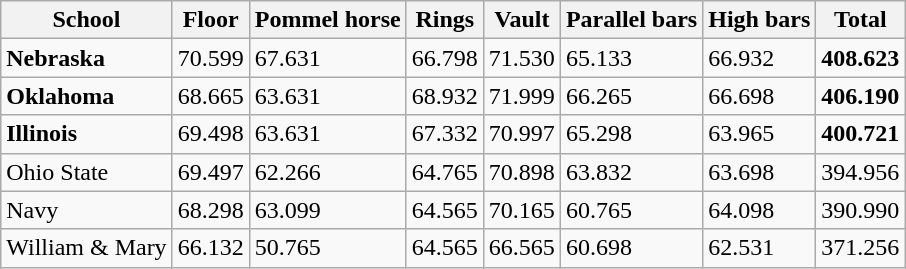<table class="wikitable">
<tr>
<th>School</th>
<th>Floor</th>
<th>Pommel horse</th>
<th>Rings</th>
<th>Vault</th>
<th>Parallel bars</th>
<th>High bars</th>
<th>Total</th>
</tr>
<tr>
<td><strong>Nebraska</strong></td>
<td>70.599</td>
<td>67.631</td>
<td>66.798</td>
<td>71.530</td>
<td>65.133</td>
<td>66.932</td>
<td><strong>408.623</strong></td>
</tr>
<tr>
<td><strong>Oklahoma</strong></td>
<td>68.665</td>
<td>63.631</td>
<td>68.932</td>
<td>71.999</td>
<td>66.265</td>
<td>66.698</td>
<td><strong>406.190</strong></td>
</tr>
<tr>
<td><strong>Illinois</strong></td>
<td>69.498</td>
<td>63.631</td>
<td>67.332</td>
<td>70.997</td>
<td>65.298</td>
<td>63.965</td>
<td><strong>400.721</strong></td>
</tr>
<tr>
<td>Ohio State</td>
<td>69.497</td>
<td>62.266</td>
<td>64.765</td>
<td>70.898</td>
<td>63.832</td>
<td>63.698</td>
<td>394.956</td>
</tr>
<tr>
<td>Navy</td>
<td>68.298</td>
<td>63.099</td>
<td>64.565</td>
<td>70.165</td>
<td>60.765</td>
<td>64.098</td>
<td>390.990</td>
</tr>
<tr>
<td>William & Mary</td>
<td>66.132</td>
<td>50.765</td>
<td>64.565</td>
<td>66.565</td>
<td>60.698</td>
<td>62.531</td>
<td>371.256</td>
</tr>
</table>
